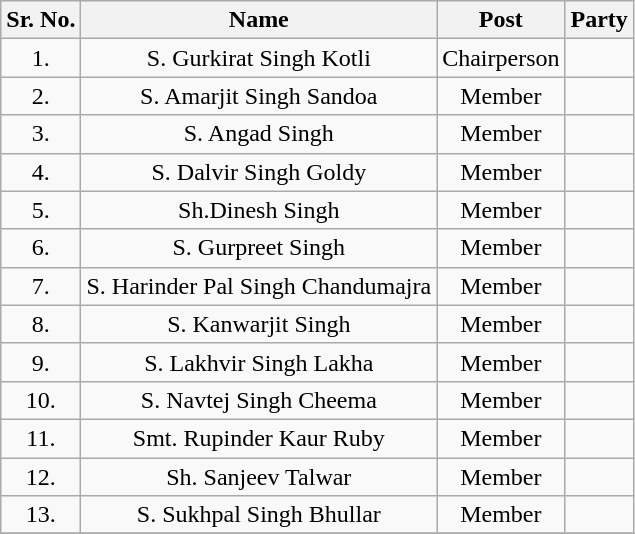<table class="wikitable sortable">
<tr>
<th>Sr. No.</th>
<th>Name</th>
<th>Post</th>
<th colspan="2">Party</th>
</tr>
<tr align="center">
<td>1.</td>
<td>S. Gurkirat Singh Kotli</td>
<td>Chairperson</td>
<td></td>
</tr>
<tr align="center">
<td>2.</td>
<td>S. Amarjit Singh Sandoa</td>
<td>Member</td>
<td></td>
</tr>
<tr align="center">
<td>3.</td>
<td>S. Angad Singh</td>
<td>Member</td>
<td></td>
</tr>
<tr align="center">
<td>4.</td>
<td>S. Dalvir Singh Goldy</td>
<td>Member</td>
<td></td>
</tr>
<tr align="center">
<td>5.</td>
<td>Sh.Dinesh Singh</td>
<td>Member</td>
<td></td>
</tr>
<tr align="center">
<td>6.</td>
<td>S. Gurpreet Singh</td>
<td>Member</td>
<td></td>
</tr>
<tr align="center">
<td>7.</td>
<td>S. Harinder Pal Singh Chandumajra</td>
<td>Member</td>
<td></td>
</tr>
<tr align="center">
<td>8.</td>
<td>S. Kanwarjit Singh</td>
<td>Member</td>
<td></td>
</tr>
<tr align="center">
<td>9.</td>
<td>S. Lakhvir Singh Lakha</td>
<td>Member</td>
<td></td>
</tr>
<tr align="center">
<td>10.</td>
<td>S. Navtej Singh Cheema</td>
<td>Member</td>
<td></td>
</tr>
<tr align="center">
<td>11.</td>
<td>Smt. Rupinder Kaur Ruby</td>
<td>Member</td>
<td></td>
</tr>
<tr align="center">
<td>12.</td>
<td>Sh. Sanjeev Talwar</td>
<td>Member</td>
<td></td>
</tr>
<tr align="center">
<td>13.</td>
<td>S. Sukhpal Singh Bhullar</td>
<td>Member</td>
<td></td>
</tr>
<tr align="center">
</tr>
</table>
